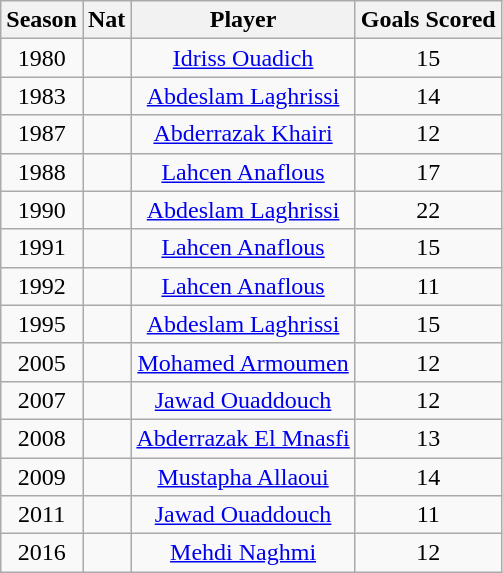<table class="wikitable">
<tr>
<th><strong>Season</strong></th>
<th><strong>Nat</strong></th>
<th><strong>Player</strong></th>
<th><strong>Goals Scored</strong></th>
</tr>
<tr align=center>
<td>1980</td>
<td></td>
<td><a href='#'>Idriss Ouadich</a></td>
<td>15</td>
</tr>
<tr align=center>
<td>1983</td>
<td></td>
<td><a href='#'>Abdeslam Laghrissi</a></td>
<td>14</td>
</tr>
<tr align=center>
<td>1987</td>
<td></td>
<td><a href='#'>Abderrazak Khairi</a></td>
<td>12</td>
</tr>
<tr align=center>
<td>1988</td>
<td></td>
<td><a href='#'>Lahcen Anaflous</a></td>
<td>17</td>
</tr>
<tr align=center>
<td>1990</td>
<td></td>
<td><a href='#'>Abdeslam Laghrissi</a></td>
<td>22</td>
</tr>
<tr align=center>
<td>1991</td>
<td></td>
<td><a href='#'>Lahcen Anaflous</a></td>
<td>15</td>
</tr>
<tr align=center>
<td>1992</td>
<td></td>
<td><a href='#'>Lahcen Anaflous</a></td>
<td>11</td>
</tr>
<tr align=center>
<td>1995</td>
<td></td>
<td><a href='#'>Abdeslam Laghrissi</a></td>
<td>15</td>
</tr>
<tr align=center>
<td>2005</td>
<td></td>
<td><a href='#'>Mohamed Armoumen</a></td>
<td>12</td>
</tr>
<tr align=center>
<td>2007</td>
<td></td>
<td><a href='#'>Jawad Ouaddouch</a></td>
<td>12</td>
</tr>
<tr align=center>
<td>2008</td>
<td></td>
<td><a href='#'>Abderrazak El Mnasfi</a></td>
<td>13</td>
</tr>
<tr align=center>
<td>2009</td>
<td></td>
<td><a href='#'>Mustapha Allaoui</a></td>
<td>14</td>
</tr>
<tr align=center>
<td>2011</td>
<td></td>
<td><a href='#'>Jawad Ouaddouch</a></td>
<td>11</td>
</tr>
<tr align=center>
<td>2016</td>
<td></td>
<td><a href='#'>Mehdi Naghmi</a></td>
<td>12</td>
</tr>
</table>
